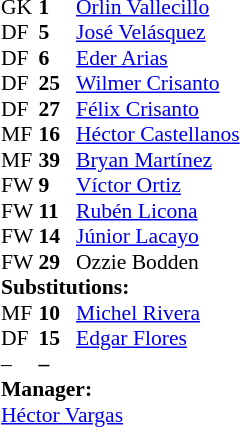<table style = "font-size: 90%" cellspacing = "0" cellpadding = "0">
<tr>
<td colspan = 4></td>
</tr>
<tr>
<th style="width:25px;"></th>
<th style="width:25px;"></th>
</tr>
<tr>
<td>GK</td>
<td><strong>1</strong></td>
<td> <a href='#'>Orlin Vallecillo</a></td>
</tr>
<tr>
<td>DF</td>
<td><strong>5</strong></td>
<td> <a href='#'>José Velásquez</a></td>
</tr>
<tr>
<td>DF</td>
<td><strong>6</strong></td>
<td> <a href='#'>Eder Arias</a></td>
<td></td>
<td></td>
</tr>
<tr>
<td>DF</td>
<td><strong>25</strong></td>
<td> <a href='#'>Wilmer Crisanto</a></td>
<td></td>
<td></td>
</tr>
<tr>
<td>DF</td>
<td><strong>27</strong></td>
<td> <a href='#'>Félix Crisanto</a></td>
<td></td>
<td></td>
</tr>
<tr>
<td>MF</td>
<td><strong>16</strong></td>
<td> <a href='#'>Héctor Castellanos</a></td>
</tr>
<tr>
<td>MF</td>
<td><strong>39</strong></td>
<td> <a href='#'>Bryan Martínez</a></td>
<td></td>
<td></td>
</tr>
<tr>
<td>FW</td>
<td><strong>9</strong></td>
<td> <a href='#'>Víctor Ortiz</a></td>
</tr>
<tr>
<td>FW</td>
<td><strong>11</strong></td>
<td> <a href='#'>Rubén Licona</a></td>
</tr>
<tr>
<td>FW</td>
<td><strong>14</strong></td>
<td> <a href='#'>Júnior Lacayo</a></td>
</tr>
<tr>
<td>FW</td>
<td><strong>29</strong></td>
<td> Ozzie Bodden</td>
</tr>
<tr>
<td colspan = 3><strong>Substitutions:</strong></td>
</tr>
<tr>
<td>MF</td>
<td><strong>10</strong></td>
<td> <a href='#'>Michel Rivera</a></td>
<td></td>
<td></td>
</tr>
<tr>
<td>DF</td>
<td><strong>15</strong></td>
<td> <a href='#'>Edgar Flores</a></td>
<td></td>
<td></td>
<td></td>
<td></td>
</tr>
<tr>
<td>–</td>
<td><strong>–</strong></td>
<td></td>
</tr>
<tr>
<td colspan = 3><strong>Manager:</strong></td>
</tr>
<tr>
<td colspan = 3> <a href='#'>Héctor Vargas</a></td>
</tr>
</table>
